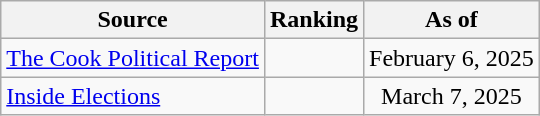<table class="wikitable" style="text-align:center">
<tr>
<th>Source</th>
<th>Ranking</th>
<th>As of</th>
</tr>
<tr>
<td align=left><a href='#'>The Cook Political Report</a></td>
<td></td>
<td>February 6, 2025</td>
</tr>
<tr>
<td align=left><a href='#'>Inside Elections</a></td>
<td></td>
<td>March 7, 2025</td>
</tr>
</table>
